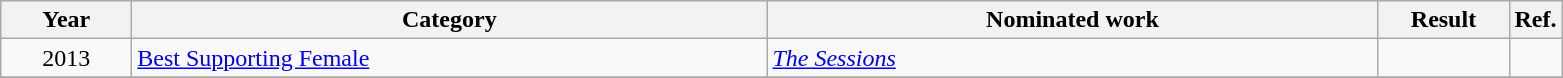<table class=wikitable>
<tr>
<th scope="col" style="width:5em;">Year</th>
<th scope="col" style="width:26em;">Category</th>
<th scope="col" style="width:25em;">Nominated work</th>
<th scope="col" style="width:5em;">Result</th>
<th>Ref.</th>
</tr>
<tr>
<td style="text-align:center;">2013</td>
<td><a href='#'>Best Supporting Female</a></td>
<td><em><a href='#'>The Sessions</a></em></td>
<td></td>
<td></td>
</tr>
<tr>
</tr>
</table>
